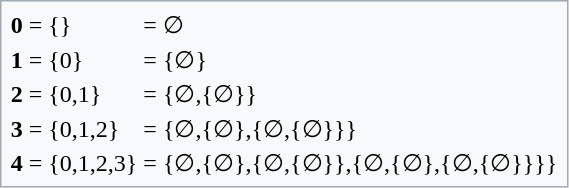<table class="floatright" style="background-color: #f8f9fa; border: 1px solid #a2a9b1; margin: 0.5em 0 0.5em 1em; padding: 0.2em; color:black;" >
<tr>
<th scope="row">0</th>
<td>=</td>
<td>{}</td>
<td>=</td>
<td>∅</td>
</tr>
<tr>
<th scope="row">1</th>
<td>=</td>
<td>{0}</td>
<td>=</td>
<td>{∅}</td>
</tr>
<tr>
<th scope="row">2</th>
<td>=</td>
<td>{0,1}</td>
<td>=</td>
<td>{∅,{∅}}</td>
</tr>
<tr>
<th scope="row">3</th>
<td>=</td>
<td>{0,1,2}</td>
<td>=</td>
<td>{∅,{∅},{∅,{∅}}}</td>
</tr>
<tr>
<th scope="row">4</th>
<td>=</td>
<td>{0,1,2,3}</td>
<td>=</td>
<td>{∅,{∅},{∅,{∅}},{∅,{∅},{∅,{∅}}}}</td>
</tr>
</table>
